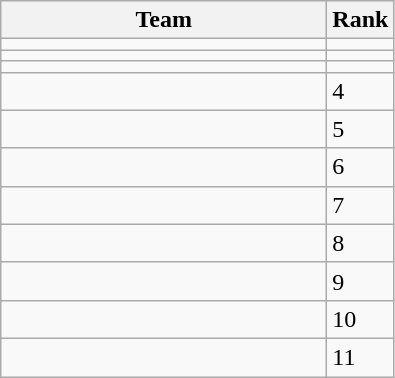<table class="wikitable">
<tr>
<th width=210>Team</th>
<th width=15>Rank</th>
</tr>
<tr>
<td></td>
<td></td>
</tr>
<tr>
<td></td>
<td></td>
</tr>
<tr>
<td></td>
<td></td>
</tr>
<tr>
<td></td>
<td>4</td>
</tr>
<tr>
<td></td>
<td>5</td>
</tr>
<tr>
<td></td>
<td>6</td>
</tr>
<tr>
<td></td>
<td>7</td>
</tr>
<tr>
<td></td>
<td>8</td>
</tr>
<tr>
<td></td>
<td>9</td>
</tr>
<tr>
<td></td>
<td>10</td>
</tr>
<tr>
<td></td>
<td>11</td>
</tr>
</table>
